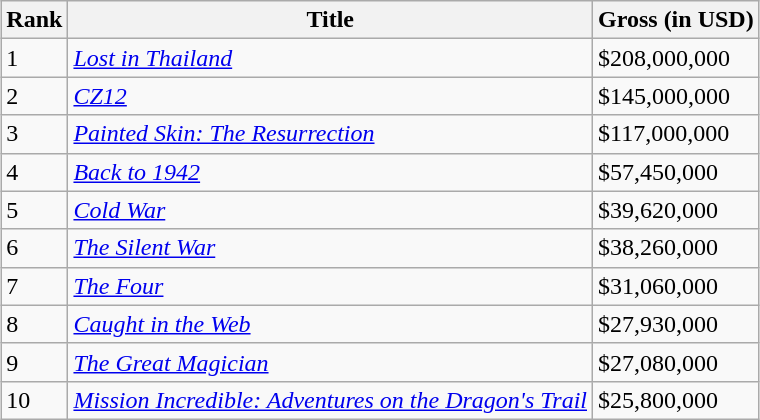<table class="wikitable sortable" style="margin:auto; margin:auto;">
<tr>
<th>Rank</th>
<th>Title</th>
<th>Gross (in USD)</th>
</tr>
<tr>
<td>1</td>
<td><em><a href='#'>Lost in Thailand</a></em></td>
<td>$208,000,000</td>
</tr>
<tr>
<td>2</td>
<td><em><a href='#'>CZ12</a></em></td>
<td>$145,000,000</td>
</tr>
<tr>
<td>3</td>
<td><em><a href='#'>Painted Skin: The Resurrection</a></em></td>
<td>$117,000,000</td>
</tr>
<tr>
<td>4</td>
<td><em><a href='#'>Back to 1942</a></em></td>
<td>$57,450,000</td>
</tr>
<tr>
<td>5</td>
<td><em><a href='#'>Cold War</a></em></td>
<td>$39,620,000</td>
</tr>
<tr>
<td>6</td>
<td><em><a href='#'>The Silent War</a></em></td>
<td>$38,260,000</td>
</tr>
<tr>
<td>7</td>
<td><em><a href='#'>The Four</a></em></td>
<td>$31,060,000</td>
</tr>
<tr>
<td>8</td>
<td><em><a href='#'>Caught in the Web</a></em></td>
<td>$27,930,000</td>
</tr>
<tr>
<td>9</td>
<td><em><a href='#'>The Great Magician</a></em></td>
<td>$27,080,000</td>
</tr>
<tr>
<td>10</td>
<td><em><a href='#'>Mission Incredible: Adventures on the Dragon's Trail</a></em></td>
<td>$25,800,000</td>
</tr>
</table>
